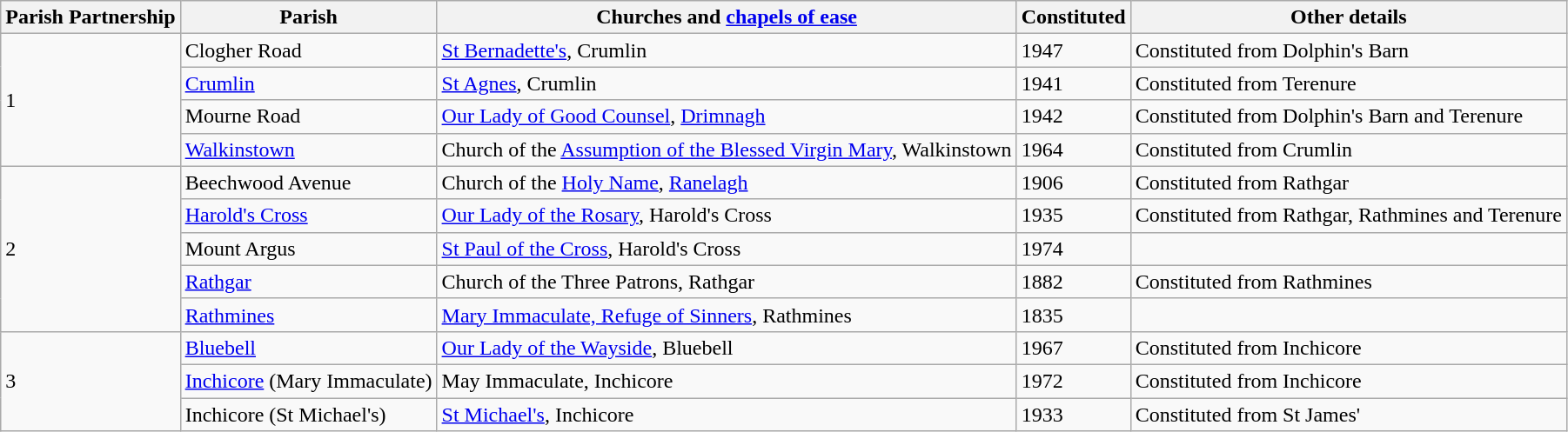<table class="wikitable">
<tr>
<th>Parish Partnership</th>
<th>Parish</th>
<th>Churches and <a href='#'>chapels of ease</a></th>
<th>Constituted</th>
<th>Other details</th>
</tr>
<tr>
<td rowspan="4">1</td>
<td>Clogher Road</td>
<td><a href='#'>St Bernadette's</a>, Crumlin</td>
<td>1947</td>
<td>Constituted from Dolphin's Barn<br></td>
</tr>
<tr>
<td><a href='#'>Crumlin</a></td>
<td><a href='#'>St Agnes</a>, Crumlin</td>
<td>1941</td>
<td>Constituted from Terenure<br></td>
</tr>
<tr>
<td>Mourne Road</td>
<td><a href='#'>Our Lady of Good Counsel</a>, <a href='#'>Drimnagh</a></td>
<td>1942</td>
<td>Constituted from Dolphin's Barn and Terenure<br></td>
</tr>
<tr>
<td><a href='#'>Walkinstown</a></td>
<td>Church of the <a href='#'>Assumption of the Blessed Virgin Mary</a>, Walkinstown</td>
<td>1964</td>
<td>Constituted from Crumlin<br></td>
</tr>
<tr>
<td rowspan="5">2</td>
<td>Beechwood Avenue</td>
<td>Church of the <a href='#'>Holy Name</a>, <a href='#'>Ranelagh</a></td>
<td>1906</td>
<td>Constituted from Rathgar<br></td>
</tr>
<tr>
<td><a href='#'>Harold's Cross</a></td>
<td><a href='#'>Our Lady of the Rosary</a>, Harold's Cross</td>
<td>1935</td>
<td>Constituted from Rathgar, Rathmines and Terenure<br></td>
</tr>
<tr>
<td>Mount Argus</td>
<td><a href='#'>St Paul of the Cross</a>, Harold's Cross</td>
<td>1974</td>
<td></td>
</tr>
<tr>
<td><a href='#'>Rathgar</a></td>
<td>Church of the Three Patrons, Rathgar</td>
<td>1882</td>
<td>Constituted from Rathmines<br></td>
</tr>
<tr>
<td><a href='#'>Rathmines</a></td>
<td><a href='#'>Mary Immaculate, Refuge of Sinners</a>, Rathmines</td>
<td>1835</td>
<td></td>
</tr>
<tr>
<td rowspan="3">3</td>
<td><a href='#'>Bluebell</a></td>
<td><a href='#'>Our Lady of the Wayside</a>, Bluebell</td>
<td>1967</td>
<td>Constituted from Inchicore<br></td>
</tr>
<tr>
<td><a href='#'>Inchicore</a> (Mary Immaculate)</td>
<td>May Immaculate, Inchicore</td>
<td>1972</td>
<td>Constituted from Inchicore<br></td>
</tr>
<tr>
<td>Inchicore (St Michael's)</td>
<td><a href='#'>St Michael's</a>, Inchicore</td>
<td>1933</td>
<td>Constituted from St James'<br></td>
</tr>
</table>
